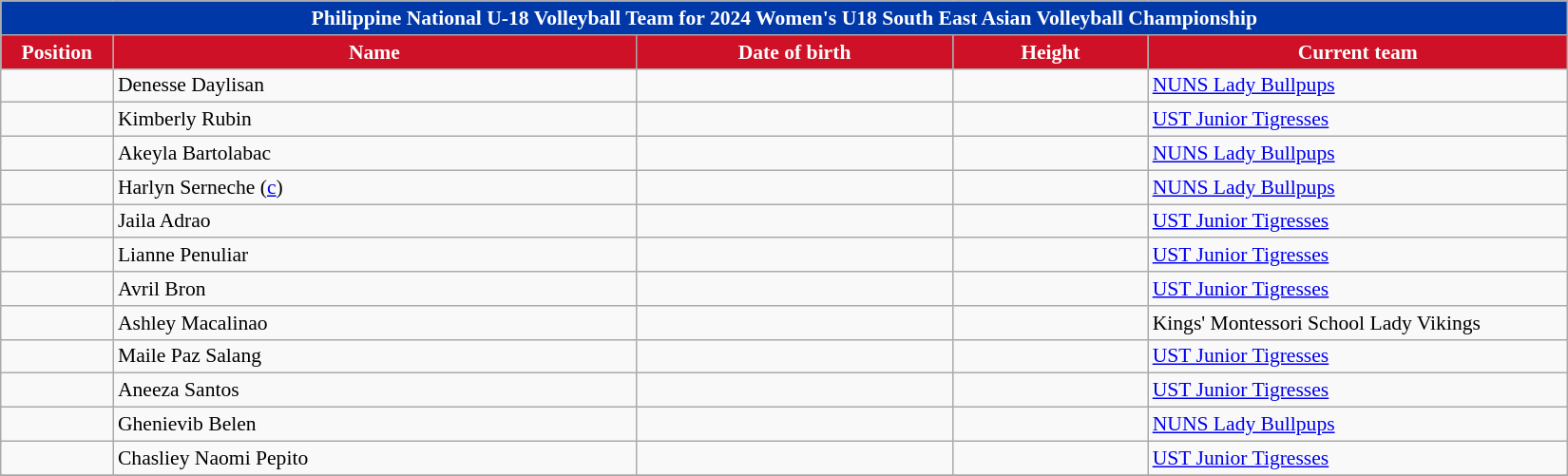<table class="wikitable sortable" style="font-size:90%; text-align:center;">
<tr>
<th colspan="5" style= "background:#0038A8; color:#FFFFFF"><strong>Philippine National U-18 Volleyball Team for 2024 Women's U18 South East Asian Volleyball Championship</strong></th>
</tr>
<tr>
<th style="width:5em; background:#CE1126; color:#FFFFFF;">Position</th>
<th style="width:25em; background:#CE1126; color:#FFFFFF;">Name</th>
<th style="width:15em; background:#CE1126; color:#FFFFFF;">Date of birth</th>
<th style="width:9em; background:#CE1126; color:#FFFFFF;">Height</th>
<th style="width:20em; background:#CE1126; color:#FFFFFF;">Current team</th>
</tr>
<tr align=center>
<td></td>
<td align=left>Denesse Daylisan</td>
<td align=right></td>
<td></td>
<td align=left> <a href='#'>NUNS Lady Bullpups</a></td>
</tr>
<tr align=center>
<td></td>
<td align=left>Kimberly Rubin</td>
<td align=right></td>
<td></td>
<td align=left> <a href='#'>UST Junior Tigresses</a></td>
</tr>
<tr align=center>
<td></td>
<td align=left>Akeyla Bartolabac</td>
<td align=right></td>
<td></td>
<td align=left> <a href='#'>NUNS Lady Bullpups</a></td>
</tr>
<tr align=center>
<td></td>
<td align=left>Harlyn Serneche (<a href='#'>c</a>)</td>
<td align=right></td>
<td></td>
<td align=left> <a href='#'>NUNS Lady Bullpups</a></td>
</tr>
<tr align=center>
<td></td>
<td align=left>Jaila Adrao</td>
<td align=right></td>
<td></td>
<td align=left> <a href='#'>UST Junior Tigresses</a></td>
</tr>
<tr align=center>
<td></td>
<td align=left>Lianne Penuliar</td>
<td align=right></td>
<td></td>
<td align=left> <a href='#'>UST Junior Tigresses</a></td>
</tr>
<tr align=center>
<td></td>
<td align=left>Avril Bron</td>
<td align=right></td>
<td></td>
<td align=left> <a href='#'>UST Junior Tigresses</a></td>
</tr>
<tr align=center>
<td></td>
<td align=left>Ashley Macalinao</td>
<td align=right></td>
<td></td>
<td align=left> Kings' Montessori School Lady Vikings</td>
</tr>
<tr align=center>
<td></td>
<td align=left>Maile Paz Salang</td>
<td align=right></td>
<td></td>
<td align=left> <a href='#'>UST Junior Tigresses</a></td>
</tr>
<tr align=center>
<td></td>
<td align=left>Aneeza Santos</td>
<td align=right></td>
<td></td>
<td align=left> <a href='#'>UST Junior Tigresses</a></td>
</tr>
<tr align=center>
<td></td>
<td align=left>Ghenievib Belen</td>
<td align=right></td>
<td></td>
<td align=left> <a href='#'>NUNS Lady Bullpups</a></td>
</tr>
<tr align=center>
<td></td>
<td align=left>Chasliey Naomi Pepito</td>
<td align=right></td>
<td></td>
<td align=left> <a href='#'>UST Junior Tigresses</a></td>
</tr>
<tr align=center>
</tr>
</table>
